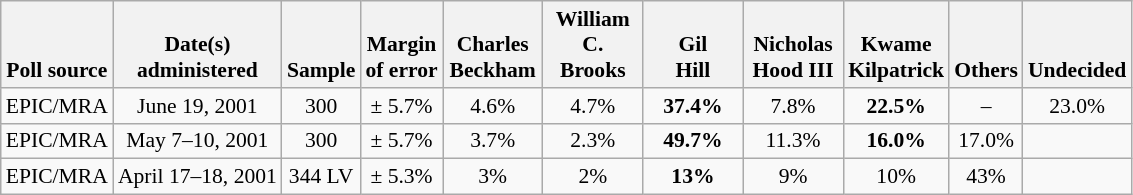<table class="wikitable" style="font-size:90%;text-align:center;">
<tr valign=bottom>
<th>Poll source</th>
<th>Date(s)<br>administered</th>
<th>Sample</th>
<th>Margin<br>of error</th>
<th style="width:60px;">Charles<br>Beckham</th>
<th style="width:60px;">William C.<br>Brooks</th>
<th style="width:60px;">Gil<br>Hill</th>
<th style="width:60px;">Nicholas<br>Hood III</th>
<th style="width:60px;">Kwame<br>Kilpatrick</th>
<th>Others</th>
<th>Undecided</th>
</tr>
<tr>
<td style="text-align:left;">EPIC/MRA</td>
<td>June 19, 2001</td>
<td>300</td>
<td>± 5.7%</td>
<td>4.6%</td>
<td>4.7%</td>
<td><strong>37.4%</strong></td>
<td>7.8%</td>
<td><strong>22.5%</strong></td>
<td>–</td>
<td>23.0%</td>
</tr>
<tr>
<td style="text-align:left;">EPIC/MRA</td>
<td>May 7–10, 2001</td>
<td>300</td>
<td>± 5.7%</td>
<td>3.7%</td>
<td>2.3%</td>
<td><strong>49.7%</strong></td>
<td>11.3%</td>
<td><strong>16.0%</strong></td>
<td>17.0%</td>
</tr>
<tr>
<td style="text-align:left;">EPIC/MRA</td>
<td>April 17–18, 2001</td>
<td>344 LV</td>
<td>± 5.3%</td>
<td>3%</td>
<td>2%</td>
<td><strong>13%</strong></td>
<td>9%</td>
<td>10%</td>
<td>43%</td>
<td></td>
</tr>
</table>
